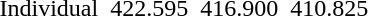<table>
<tr>
<td>Individual <br> </td>
<td></td>
<td>422.595</td>
<td></td>
<td>416.900</td>
<td></td>
<td>410.825</td>
</tr>
</table>
